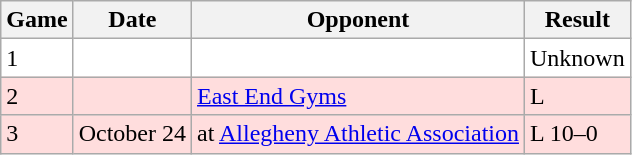<table class="wikitable">
<tr>
<th>Game</th>
<th>Date</th>
<th>Opponent</th>
<th>Result</th>
</tr>
<tr style="background: white;">
<td>1</td>
<td></td>
<td></td>
<td>Unknown</td>
</tr>
<tr style="background: #ffdddd;">
<td>2</td>
<td></td>
<td><a href='#'>East End Gyms</a></td>
<td>L</td>
</tr>
<tr style="background: #ffdddd;">
<td>3</td>
<td>October 24</td>
<td>at <a href='#'>Allegheny Athletic Association</a></td>
<td>L 10–0</td>
</tr>
</table>
